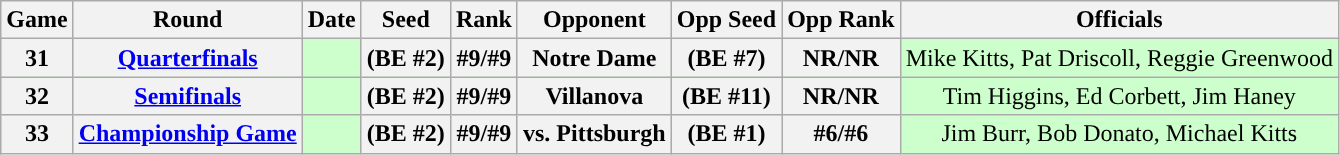<table class="wikitable">
<tr>
<th>Game</th>
<th>Round</th>
<th>Date</th>
<th>Seed</th>
<th>Rank</th>
<th>Opponent</th>
<th>Opp Seed</th>
<th>Opp Rank</th>
<th>Officials</th>
</tr>
<tr align="center" bgcolor="#ccffcc">
<th>31</th>
<th><a href='#'>Quarterfinals</a></th>
<td></td>
<th>(BE #2)</th>
<th>#9/#9</th>
<th>Notre Dame</th>
<th>(BE #7)</th>
<th>NR/NR</th>
<td>Mike Kitts, Pat Driscoll, Reggie Greenwood</td>
</tr>
<tr align="center" bgcolor="#ccffcc">
<th>32</th>
<th><a href='#'>Semifinals</a></th>
<td></td>
<th>(BE #2)</th>
<th>#9/#9</th>
<th>Villanova</th>
<th>(BE #11)</th>
<th>NR/NR</th>
<td>Tim Higgins, Ed Corbett, Jim Haney</td>
</tr>
<tr align="center" bgcolor="#ccffcc">
<th>33</th>
<th><a href='#'>Championship Game</a></th>
<td></td>
<th>(BE #2)</th>
<th>#9/#9</th>
<th>vs. Pittsburgh</th>
<th>(BE #1)</th>
<th>#6/#6</th>
<td>Jim Burr, Bob Donato, Michael Kitts</td>
</tr>
</table>
